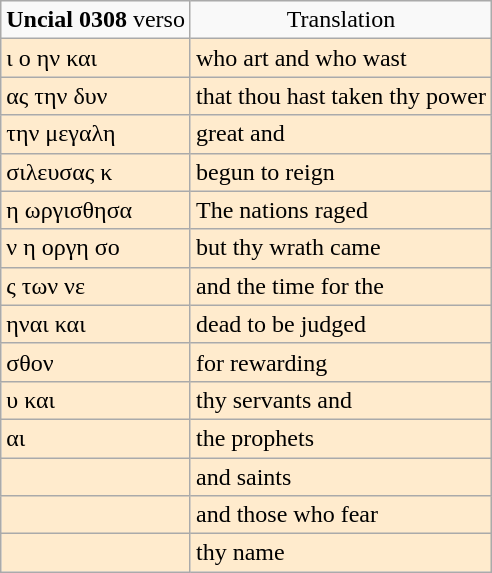<table class="wikitable" style="float:left; margin-right:1em">
<tr>
<td style="text-align:center;"><strong>Uncial 0308</strong> verso</td>
<td style="text-align:center;">Translation</td>
</tr>
<tr style="background:#FFEBCD">
<td>ι ο ην και </td>
<td>who art and who wast</td>
</tr>
<tr style="background:#FFEBCD">
<td>ας την δυν</td>
<td>that thou hast taken thy power</td>
</tr>
<tr style="background:#FFEBCD">
<td>την μεγαλη</td>
<td>great and</td>
</tr>
<tr style="background:#FFEBCD">
<td>σιλευσας κ</td>
<td>begun to reign</td>
</tr>
<tr style="background:#FFEBCD">
<td>η ωργισθησα</td>
<td>The nations raged</td>
</tr>
<tr style="background:#FFEBCD">
<td>ν η οργη σο</td>
<td>but thy wrath came</td>
</tr>
<tr style="background:#FFEBCD">
<td>ς των νε</td>
<td>and the time for the</td>
</tr>
<tr style="background:#FFEBCD">
<td>ηναι και</td>
<td>dead to be judged</td>
</tr>
<tr style="background:#FFEBCD">
<td>σθον</td>
<td>for rewarding</td>
</tr>
<tr style="background:#FFEBCD">
<td>υ και</td>
<td>thy servants and</td>
</tr>
<tr style="background:#FFEBCD">
<td>αι</td>
<td>the prophets</td>
</tr>
<tr style="background:#FFEBCD">
<td></td>
<td>and saints</td>
</tr>
<tr style="background:#FFEBCD">
<td></td>
<td>and those who fear</td>
</tr>
<tr style="background:#FFEBCD">
<td></td>
<td>thy name</td>
</tr>
</table>
